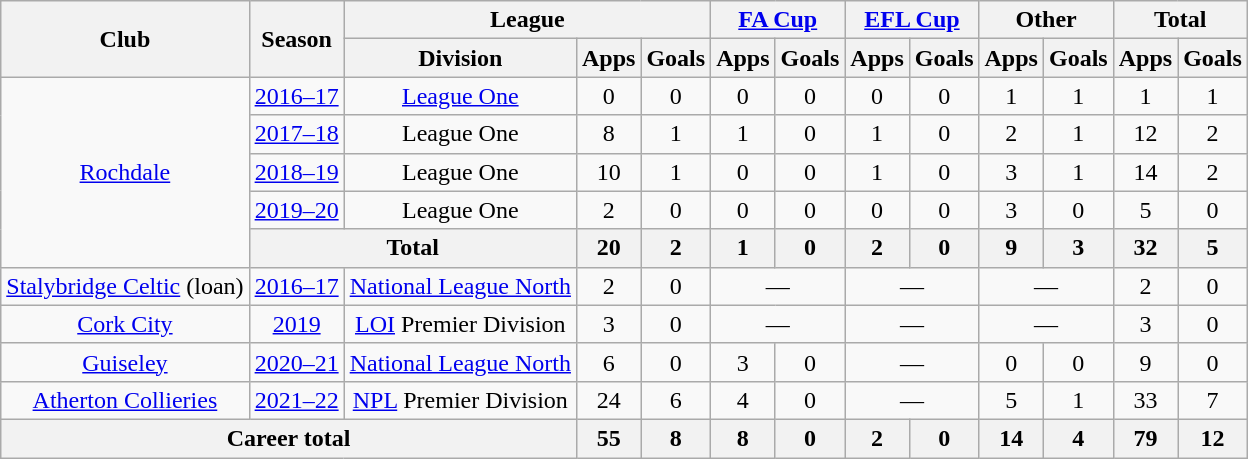<table class=wikitable style=text-align:center>
<tr>
<th rowspan=2>Club</th>
<th rowspan=2>Season</th>
<th colspan=3>League</th>
<th colspan=2><a href='#'>FA Cup</a></th>
<th colspan=2><a href='#'>EFL Cup</a></th>
<th colspan=2>Other</th>
<th colspan=2>Total</th>
</tr>
<tr>
<th>Division</th>
<th>Apps</th>
<th>Goals</th>
<th>Apps</th>
<th>Goals</th>
<th>Apps</th>
<th>Goals</th>
<th>Apps</th>
<th>Goals</th>
<th>Apps</th>
<th>Goals</th>
</tr>
<tr>
<td rowspan="5"><a href='#'>Rochdale</a></td>
<td><a href='#'>2016–17</a></td>
<td><a href='#'>League One</a></td>
<td>0</td>
<td>0</td>
<td>0</td>
<td>0</td>
<td>0</td>
<td>0</td>
<td>1</td>
<td>1</td>
<td>1</td>
<td>1</td>
</tr>
<tr>
<td><a href='#'>2017–18</a></td>
<td>League One</td>
<td>8</td>
<td>1</td>
<td>1</td>
<td>0</td>
<td>1</td>
<td>0</td>
<td>2</td>
<td>1</td>
<td>12</td>
<td>2</td>
</tr>
<tr>
<td><a href='#'>2018–19</a></td>
<td>League One</td>
<td>10</td>
<td>1</td>
<td>0</td>
<td>0</td>
<td>1</td>
<td>0</td>
<td>3</td>
<td>1</td>
<td>14</td>
<td>2</td>
</tr>
<tr>
<td><a href='#'>2019–20</a></td>
<td>League One</td>
<td>2</td>
<td>0</td>
<td>0</td>
<td>0</td>
<td>0</td>
<td>0</td>
<td>3</td>
<td>0</td>
<td>5</td>
<td>0</td>
</tr>
<tr>
<th colspan=2>Total</th>
<th>20</th>
<th>2</th>
<th>1</th>
<th>0</th>
<th>2</th>
<th>0</th>
<th>9</th>
<th>3</th>
<th>32</th>
<th>5</th>
</tr>
<tr>
<td><a href='#'>Stalybridge Celtic</a> (loan)</td>
<td><a href='#'>2016–17</a></td>
<td><a href='#'>National League North</a></td>
<td>2</td>
<td>0</td>
<td colspan=2>—</td>
<td colspan=2>—</td>
<td colspan=2>—</td>
<td>2</td>
<td>0</td>
</tr>
<tr>
<td><a href='#'>Cork City</a></td>
<td><a href='#'>2019</a></td>
<td><a href='#'>LOI</a> Premier Division</td>
<td>3</td>
<td>0</td>
<td colspan=2>—</td>
<td colspan=2>—</td>
<td colspan=2>—</td>
<td>3</td>
<td>0</td>
</tr>
<tr>
<td><a href='#'>Guiseley</a></td>
<td><a href='#'>2020–21</a></td>
<td><a href='#'>National League North</a></td>
<td>6</td>
<td>0</td>
<td>3</td>
<td>0</td>
<td colspan=2>—</td>
<td>0</td>
<td>0</td>
<td>9</td>
<td>0</td>
</tr>
<tr>
<td><a href='#'>Atherton Collieries</a></td>
<td><a href='#'>2021–22</a></td>
<td><a href='#'>NPL</a> Premier Division</td>
<td>24</td>
<td>6</td>
<td>4</td>
<td>0</td>
<td colspan=2>—</td>
<td>5</td>
<td>1</td>
<td>33</td>
<td>7</td>
</tr>
<tr>
<th colspan=3>Career total</th>
<th>55</th>
<th>8</th>
<th>8</th>
<th>0</th>
<th>2</th>
<th>0</th>
<th>14</th>
<th>4</th>
<th>79</th>
<th>12</th>
</tr>
</table>
